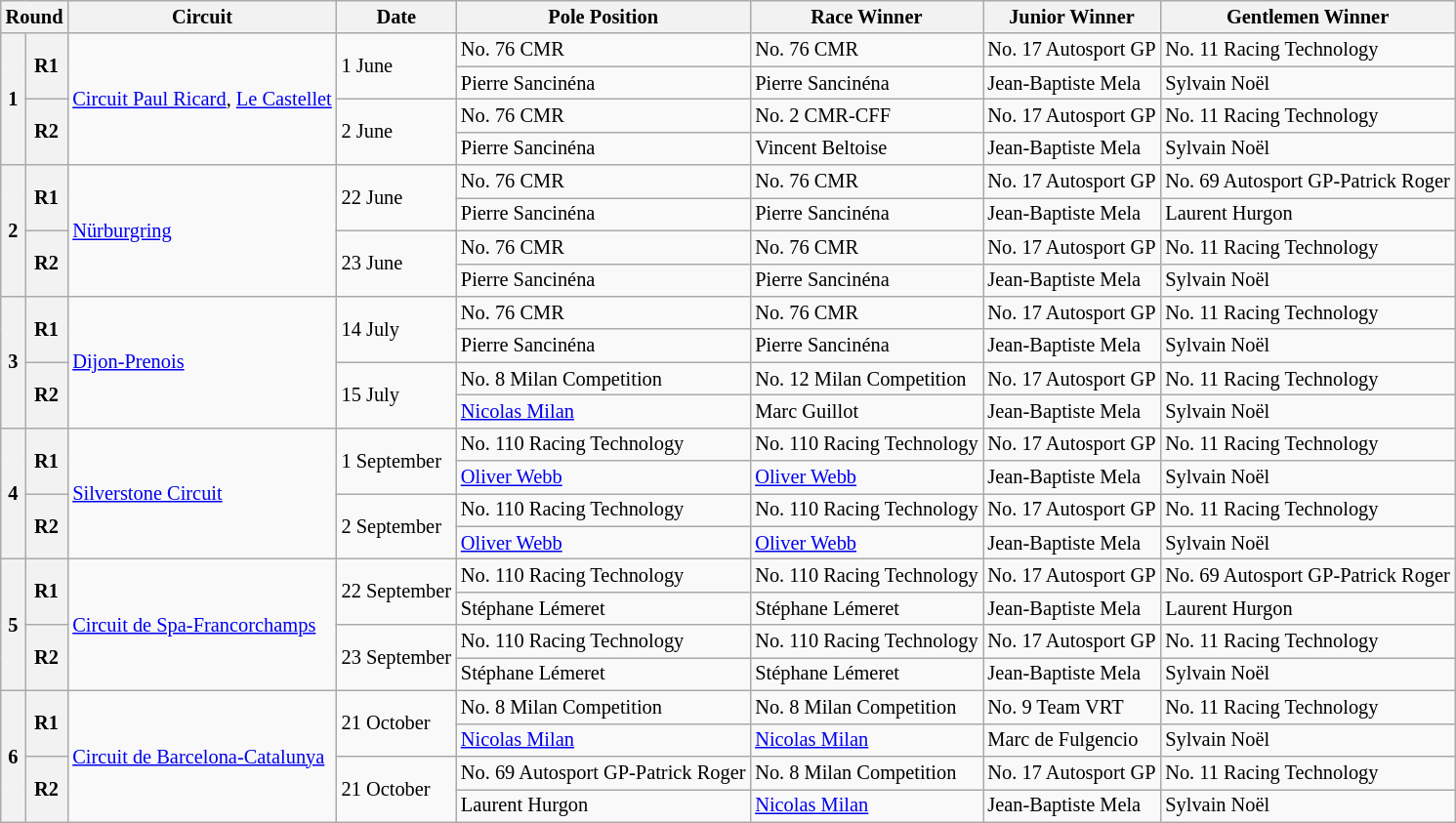<table class="wikitable" style="font-size: 85%;">
<tr>
<th colspan="2">Round</th>
<th>Circuit</th>
<th>Date</th>
<th>Pole Position</th>
<th>Race Winner</th>
<th>Junior Winner</th>
<th>Gentlemen Winner</th>
</tr>
<tr>
<th rowspan="4">1</th>
<th rowspan="2">R1</th>
<td rowspan="4"> <a href='#'>Circuit Paul Ricard</a>, <a href='#'>Le Castellet</a></td>
<td rowspan="2">1 June</td>
<td> No. 76 CMR</td>
<td> No. 76 CMR</td>
<td> No. 17 Autosport GP</td>
<td> No. 11 Racing Technology</td>
</tr>
<tr>
<td> Pierre Sancinéna</td>
<td> Pierre Sancinéna</td>
<td> Jean-Baptiste Mela</td>
<td> Sylvain Noël</td>
</tr>
<tr>
<th rowspan="2">R2</th>
<td rowspan="2">2 June</td>
<td> No. 76 CMR</td>
<td> No. 2 CMR-CFF</td>
<td> No. 17 Autosport GP</td>
<td> No. 11 Racing Technology</td>
</tr>
<tr>
<td> Pierre Sancinéna</td>
<td> Vincent Beltoise</td>
<td> Jean-Baptiste Mela</td>
<td> Sylvain Noël</td>
</tr>
<tr>
<th rowspan="4">2</th>
<th rowspan="2">R1</th>
<td rowspan="4"> <a href='#'>Nürburgring</a></td>
<td rowspan="2">22 June</td>
<td> No. 76 CMR</td>
<td> No. 76 CMR</td>
<td> No. 17 Autosport GP</td>
<td> No. 69 Autosport GP-Patrick Roger</td>
</tr>
<tr>
<td> Pierre Sancinéna</td>
<td> Pierre Sancinéna</td>
<td> Jean-Baptiste Mela</td>
<td> Laurent Hurgon</td>
</tr>
<tr>
<th rowspan="2">R2</th>
<td rowspan="2">23 June</td>
<td> No. 76 CMR</td>
<td> No. 76 CMR</td>
<td> No. 17 Autosport GP</td>
<td> No. 11 Racing Technology</td>
</tr>
<tr>
<td> Pierre Sancinéna</td>
<td> Pierre Sancinéna</td>
<td> Jean-Baptiste Mela</td>
<td> Sylvain Noël</td>
</tr>
<tr>
<th rowspan="4">3</th>
<th rowspan="2">R1</th>
<td rowspan="4"> <a href='#'>Dijon-Prenois</a></td>
<td rowspan="2">14 July</td>
<td> No. 76 CMR</td>
<td> No. 76 CMR</td>
<td> No. 17 Autosport GP</td>
<td> No. 11 Racing Technology</td>
</tr>
<tr>
<td> Pierre Sancinéna</td>
<td> Pierre Sancinéna</td>
<td> Jean-Baptiste Mela</td>
<td> Sylvain Noël</td>
</tr>
<tr>
<th rowspan="2">R2</th>
<td rowspan="2">15 July</td>
<td> No. 8 Milan Competition</td>
<td> No. 12 Milan Competition</td>
<td> No. 17 Autosport GP</td>
<td> No. 11 Racing Technology</td>
</tr>
<tr>
<td> <a href='#'>Nicolas Milan</a></td>
<td> Marc Guillot</td>
<td> Jean-Baptiste Mela</td>
<td> Sylvain Noël</td>
</tr>
<tr>
<th rowspan="4">4</th>
<th rowspan="2">R1</th>
<td rowspan="4"> <a href='#'>Silverstone Circuit</a></td>
<td rowspan="2">1 September</td>
<td> No. 110 Racing Technology</td>
<td> No. 110 Racing Technology</td>
<td> No. 17 Autosport GP</td>
<td> No. 11 Racing Technology</td>
</tr>
<tr>
<td> <a href='#'>Oliver Webb</a></td>
<td> <a href='#'>Oliver Webb</a></td>
<td> Jean-Baptiste Mela</td>
<td> Sylvain Noël</td>
</tr>
<tr>
<th rowspan="2">R2</th>
<td rowspan="2">2 September</td>
<td> No. 110 Racing Technology</td>
<td> No. 110 Racing Technology</td>
<td> No. 17 Autosport GP</td>
<td> No. 11 Racing Technology</td>
</tr>
<tr>
<td> <a href='#'>Oliver Webb</a></td>
<td> <a href='#'>Oliver Webb</a></td>
<td> Jean-Baptiste Mela</td>
<td> Sylvain Noël</td>
</tr>
<tr>
<th rowspan="4">5</th>
<th rowspan="2">R1</th>
<td rowspan="4"> <a href='#'>Circuit de Spa-Francorchamps</a></td>
<td rowspan="2">22 September</td>
<td> No. 110 Racing Technology</td>
<td> No. 110 Racing Technology</td>
<td> No. 17 Autosport GP</td>
<td> No. 69 Autosport GP-Patrick Roger</td>
</tr>
<tr>
<td> Stéphane Lémeret</td>
<td> Stéphane Lémeret</td>
<td> Jean-Baptiste Mela</td>
<td> Laurent Hurgon</td>
</tr>
<tr>
<th rowspan="2">R2</th>
<td rowspan="2">23 September</td>
<td> No. 110 Racing Technology</td>
<td> No. 110 Racing Technology</td>
<td> No. 17 Autosport GP</td>
<td> No. 11 Racing Technology</td>
</tr>
<tr>
<td> Stéphane Lémeret</td>
<td> Stéphane Lémeret</td>
<td> Jean-Baptiste Mela</td>
<td> Sylvain Noël</td>
</tr>
<tr>
<th rowspan="4">6</th>
<th rowspan="2">R1</th>
<td rowspan="4"> <a href='#'>Circuit de Barcelona-Catalunya</a></td>
<td rowspan="2">21 October</td>
<td> No. 8 Milan Competition</td>
<td> No. 8 Milan Competition</td>
<td> No. 9 Team VRT</td>
<td> No. 11 Racing Technology</td>
</tr>
<tr>
<td> <a href='#'>Nicolas Milan</a></td>
<td> <a href='#'>Nicolas Milan</a></td>
<td> Marc de Fulgencio</td>
<td> Sylvain Noël</td>
</tr>
<tr>
<th rowspan="2">R2</th>
<td rowspan="2">21 October</td>
<td> No. 69 Autosport GP-Patrick Roger</td>
<td> No. 8 Milan Competition</td>
<td> No. 17 Autosport GP</td>
<td> No. 11 Racing Technology</td>
</tr>
<tr>
<td> Laurent Hurgon</td>
<td> <a href='#'>Nicolas Milan</a></td>
<td> Jean-Baptiste Mela</td>
<td> Sylvain Noël</td>
</tr>
</table>
